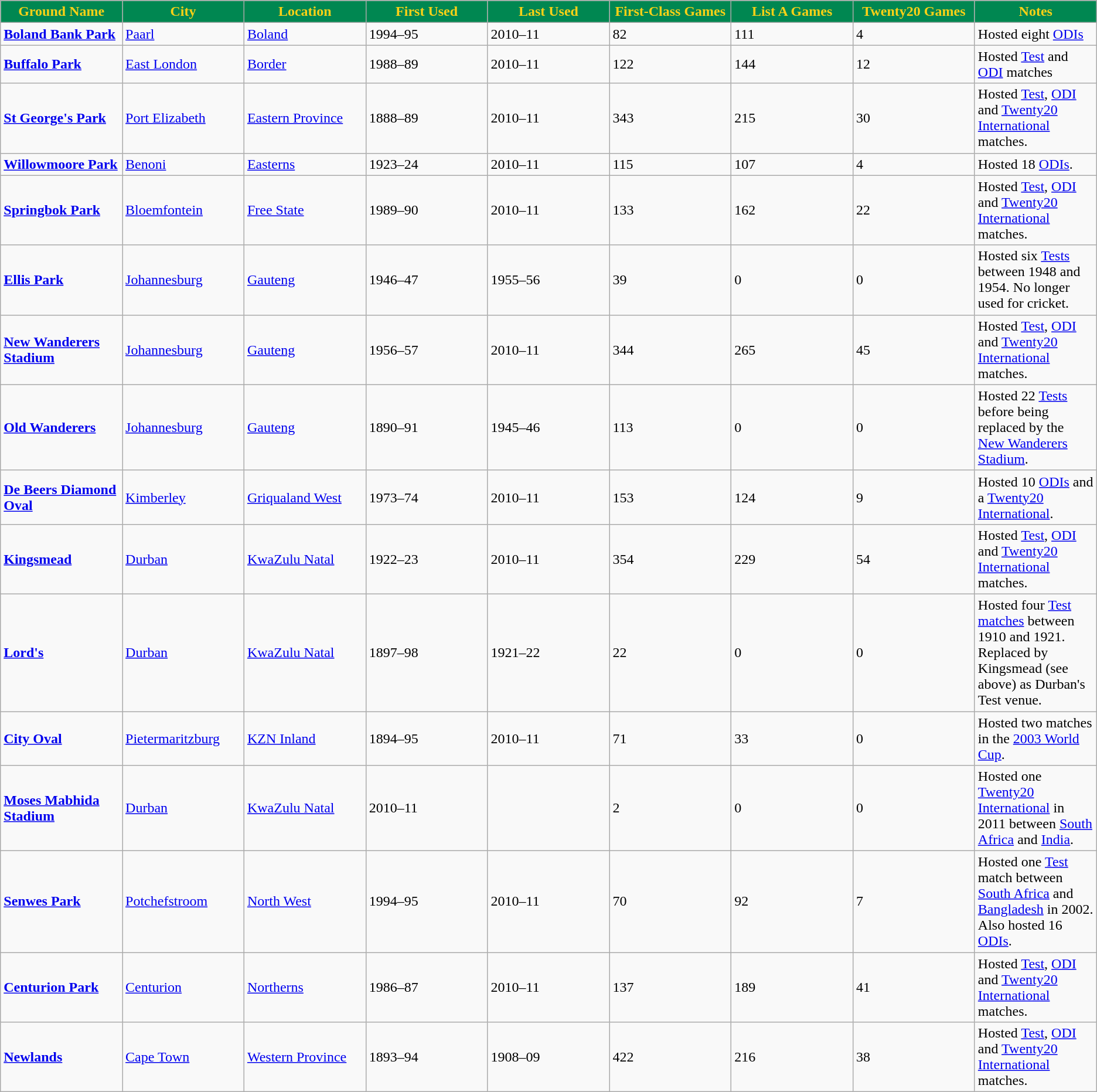<table class="wikitable sortable">
<tr>
<th style="width:10%; color:#FCD116; background:#008751;">Ground Name</th>
<th style="width:10%; color:#FCD116; background:#008751;">City</th>
<th style="width:10%; color:#FCD116; background:#008751;">Location</th>
<th style="width:10%; color:#FCD116; background:#008751;">First Used</th>
<th style="width:10%; color:#FCD116; background:#008751;">Last Used</th>
<th style="width:10%; color:#FCD116; background:#008751;">First-Class Games</th>
<th style="width:10%; color:#FCD116; background:#008751;">List A Games</th>
<th style="width:10%; color:#FCD116; background:#008751;">Twenty20 Games</th>
<th style="width:10%; color:#FCD116; background:#008751;">Notes</th>
</tr>
<tr>
<td><strong><a href='#'>Boland Bank Park</a></strong></td>
<td><a href='#'>Paarl</a></td>
<td><a href='#'>Boland</a></td>
<td>1994–95</td>
<td>2010–11</td>
<td>82</td>
<td>111</td>
<td>4</td>
<td>Hosted eight <a href='#'>ODIs</a></td>
</tr>
<tr>
<td><strong><a href='#'>Buffalo Park</a></strong></td>
<td><a href='#'>East London</a></td>
<td><a href='#'>Border</a></td>
<td>1988–89</td>
<td>2010–11</td>
<td>122</td>
<td>144</td>
<td>12</td>
<td>Hosted <a href='#'>Test</a> and <a href='#'>ODI</a> matches</td>
</tr>
<tr>
<td><strong><a href='#'>St George's Park</a></strong></td>
<td><a href='#'>Port Elizabeth</a></td>
<td><a href='#'>Eastern Province</a></td>
<td>1888–89</td>
<td>2010–11</td>
<td>343</td>
<td>215</td>
<td>30</td>
<td>Hosted <a href='#'>Test</a>, <a href='#'>ODI</a> and <a href='#'>Twenty20 International</a> matches.</td>
</tr>
<tr>
<td><strong><a href='#'>Willowmoore Park</a></strong></td>
<td><a href='#'>Benoni</a></td>
<td><a href='#'>Easterns</a></td>
<td>1923–24</td>
<td>2010–11</td>
<td>115</td>
<td>107</td>
<td>4</td>
<td>Hosted 18 <a href='#'>ODIs</a>.</td>
</tr>
<tr>
<td><strong><a href='#'>Springbok Park</a></strong></td>
<td><a href='#'>Bloemfontein</a></td>
<td><a href='#'>Free State</a></td>
<td>1989–90</td>
<td>2010–11</td>
<td>133</td>
<td>162</td>
<td>22</td>
<td>Hosted <a href='#'>Test</a>, <a href='#'>ODI</a> and <a href='#'>Twenty20 International</a> matches.</td>
</tr>
<tr>
<td><strong><a href='#'>Ellis Park</a></strong></td>
<td><a href='#'>Johannesburg</a></td>
<td><a href='#'>Gauteng</a></td>
<td>1946–47</td>
<td>1955–56</td>
<td>39</td>
<td>0</td>
<td>0</td>
<td>Hosted six <a href='#'>Tests</a> between 1948 and 1954. No longer used for cricket.</td>
</tr>
<tr>
<td><strong><a href='#'>New Wanderers Stadium</a></strong></td>
<td><a href='#'>Johannesburg</a></td>
<td><a href='#'>Gauteng</a></td>
<td>1956–57</td>
<td>2010–11</td>
<td>344</td>
<td>265</td>
<td>45</td>
<td>Hosted <a href='#'>Test</a>, <a href='#'>ODI</a> and <a href='#'>Twenty20 International</a> matches.</td>
</tr>
<tr>
<td><strong><a href='#'>Old Wanderers</a></strong></td>
<td><a href='#'>Johannesburg</a></td>
<td><a href='#'>Gauteng</a></td>
<td>1890–91</td>
<td>1945–46</td>
<td>113</td>
<td>0</td>
<td>0</td>
<td>Hosted 22 <a href='#'>Tests</a> before being replaced by the <a href='#'>New Wanderers Stadium</a>.</td>
</tr>
<tr>
<td><strong><a href='#'>De Beers Diamond Oval</a></strong></td>
<td><a href='#'>Kimberley</a></td>
<td><a href='#'>Griqualand West</a></td>
<td>1973–74</td>
<td>2010–11</td>
<td>153</td>
<td>124</td>
<td>9</td>
<td>Hosted 10 <a href='#'>ODIs</a> and a <a href='#'>Twenty20 International</a>.</td>
</tr>
<tr>
<td><strong><a href='#'>Kingsmead</a></strong></td>
<td><a href='#'>Durban</a></td>
<td><a href='#'>KwaZulu Natal</a></td>
<td>1922–23</td>
<td>2010–11</td>
<td>354</td>
<td>229</td>
<td>54</td>
<td>Hosted <a href='#'>Test</a>, <a href='#'>ODI</a> and <a href='#'>Twenty20 International</a> matches.</td>
</tr>
<tr>
<td><strong><a href='#'>Lord's</a></strong></td>
<td><a href='#'>Durban</a></td>
<td><a href='#'>KwaZulu Natal</a></td>
<td>1897–98</td>
<td>1921–22</td>
<td>22</td>
<td>0</td>
<td>0</td>
<td>Hosted four <a href='#'>Test matches</a> between 1910 and 1921. Replaced by Kingsmead (see above) as Durban's Test venue.</td>
</tr>
<tr>
<td><strong><a href='#'>City Oval</a></strong></td>
<td><a href='#'>Pietermaritzburg</a></td>
<td><a href='#'>KZN Inland</a></td>
<td>1894–95</td>
<td>2010–11</td>
<td>71</td>
<td>33</td>
<td>0</td>
<td>Hosted two matches in the <a href='#'>2003 World Cup</a>.</td>
</tr>
<tr>
<td><strong><a href='#'>Moses Mabhida Stadium</a></strong></td>
<td><a href='#'>Durban</a></td>
<td><a href='#'>KwaZulu Natal</a></td>
<td>2010–11</td>
<td></td>
<td>2</td>
<td>0</td>
<td>0</td>
<td>Hosted one <a href='#'>Twenty20 International</a> in 2011 between <a href='#'>South Africa</a> and <a href='#'>India</a>.</td>
</tr>
<tr>
<td><strong><a href='#'>Senwes Park</a></strong></td>
<td><a href='#'>Potchefstroom</a></td>
<td><a href='#'>North West</a></td>
<td>1994–95</td>
<td>2010–11</td>
<td>70</td>
<td>92</td>
<td>7</td>
<td>Hosted one <a href='#'>Test</a> match between <a href='#'>South Africa</a> and <a href='#'>Bangladesh</a> in 2002. Also hosted 16 <a href='#'>ODIs</a>.</td>
</tr>
<tr>
<td><strong><a href='#'>Centurion Park</a></strong></td>
<td><a href='#'>Centurion</a></td>
<td><a href='#'>Northerns</a></td>
<td>1986–87</td>
<td>2010–11</td>
<td>137</td>
<td>189</td>
<td>41</td>
<td>Hosted <a href='#'>Test</a>, <a href='#'>ODI</a> and <a href='#'>Twenty20 International</a> matches.</td>
</tr>
<tr>
<td><strong><a href='#'>Newlands</a></strong></td>
<td><a href='#'>Cape Town</a></td>
<td><a href='#'>Western Province</a></td>
<td>1893–94</td>
<td>1908–09</td>
<td>422</td>
<td>216</td>
<td>38</td>
<td>Hosted <a href='#'>Test</a>, <a href='#'>ODI</a> and <a href='#'>Twenty20 International</a> matches.</td>
</tr>
</table>
